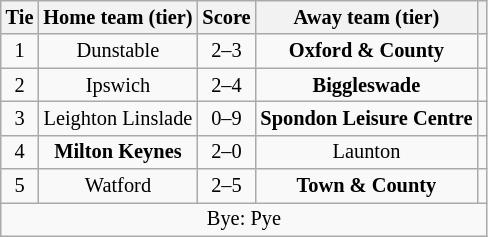<table class="wikitable" style="text-align:center; font-size:85%">
<tr>
<th>Tie</th>
<th>Home team (tier)</th>
<th>Score</th>
<th>Away team (tier)</th>
<th></th>
</tr>
<tr>
<td align="center">1</td>
<td>Dunstable</td>
<td align="center">2–3</td>
<td><strong>Oxford & County</strong></td>
<td></td>
</tr>
<tr>
<td align="center">2</td>
<td>Ipswich</td>
<td align="center">2–4</td>
<td><strong>Biggleswade</strong></td>
<td></td>
</tr>
<tr>
<td align="center">3</td>
<td>Leighton Linslade</td>
<td align="center">0–9</td>
<td><strong>Spondon Leisure Centre</strong></td>
<td></td>
</tr>
<tr>
<td align="center">4</td>
<td><strong>Milton Keynes</strong></td>
<td align="center">2–0</td>
<td>Launton</td>
<td></td>
</tr>
<tr>
<td align="center">5</td>
<td>Watford</td>
<td align="center">2–5</td>
<td><strong>Town & County</strong></td>
<td></td>
</tr>
<tr>
<td colspan="5" align="center">Bye: Pye</td>
</tr>
</table>
